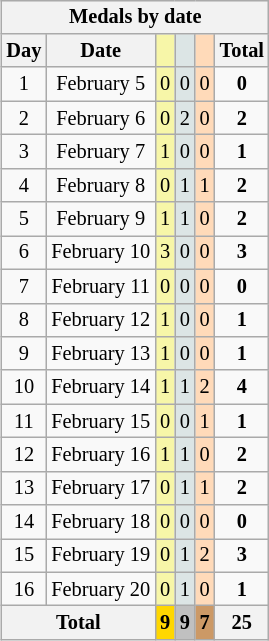<table class=wikitable style=font-size:85%;float:right;text-align:center>
<tr>
<th colspan=6>Medals by date</th>
</tr>
<tr>
<th>Day</th>
<th>Date</th>
<td bgcolor=F7F6A8></td>
<td bgcolor=DCE5E5></td>
<td bgcolor=FFDAB9></td>
<th>Total</th>
</tr>
<tr>
<td>1</td>
<td>February 5</td>
<td bgcolor=F7F6A8>0</td>
<td bgcolor=DCE5E5>0</td>
<td bgcolor=FFDAB9>0</td>
<td><strong>0</strong></td>
</tr>
<tr>
<td>2</td>
<td>February 6</td>
<td bgcolor=F7F6A8>0</td>
<td bgcolor=DCE5E5>2</td>
<td bgcolor=FFDAB9>0</td>
<td><strong>2</strong></td>
</tr>
<tr>
<td>3</td>
<td>February 7</td>
<td bgcolor=F7F6A8>1</td>
<td bgcolor=DCE5E5>0</td>
<td bgcolor=FFDAB9>0</td>
<td><strong>1</strong></td>
</tr>
<tr>
<td>4</td>
<td>February 8</td>
<td bgcolor=F7F6A8>0</td>
<td bgcolor=DCE5E5>1</td>
<td bgcolor=FFDAB9>1</td>
<td><strong>2</strong></td>
</tr>
<tr>
<td>5</td>
<td>February 9</td>
<td bgcolor=F7F6A8>1</td>
<td bgcolor=DCE5E5>1</td>
<td bgcolor=FFDAB9>0</td>
<td><strong>2</strong></td>
</tr>
<tr>
<td>6</td>
<td>February 10</td>
<td bgcolor=F7F6A8>3</td>
<td bgcolor=DCE5E5>0</td>
<td bgcolor=FFDAB9>0</td>
<td><strong>3</strong></td>
</tr>
<tr>
<td>7</td>
<td>February 11</td>
<td bgcolor=F7F6A8>0</td>
<td bgcolor=DCE5E5>0</td>
<td bgcolor=FFDAB9>0</td>
<td><strong>0</strong></td>
</tr>
<tr>
<td>8</td>
<td>February 12</td>
<td bgcolor=F7F6A8>1</td>
<td bgcolor=DCE5E5>0</td>
<td bgcolor=FFDAB9>0</td>
<td><strong>1</strong></td>
</tr>
<tr>
<td>9</td>
<td>February 13</td>
<td bgcolor=F7F6A8>1</td>
<td bgcolor=DCE5E5>0</td>
<td bgcolor=FFDAB9>0</td>
<td><strong>1</strong></td>
</tr>
<tr>
<td>10</td>
<td>February 14</td>
<td bgcolor=F7F6A8>1</td>
<td bgcolor=DCE5E5>1</td>
<td bgcolor=FFDAB9>2</td>
<td><strong>4</strong></td>
</tr>
<tr>
<td>11</td>
<td>February 15</td>
<td bgcolor=F7F6A8>0</td>
<td bgcolor=DCE5E5>0</td>
<td bgcolor=FFDAB9>1</td>
<td><strong>1</strong></td>
</tr>
<tr>
<td>12</td>
<td>February 16</td>
<td bgcolor=F7F6A8>1</td>
<td bgcolor=DCE5E5>1</td>
<td bgcolor=FFDAB9>0</td>
<td><strong>2</strong></td>
</tr>
<tr>
<td>13</td>
<td>February 17</td>
<td bgcolor=F7F6A8>0</td>
<td bgcolor=DCE5E5>1</td>
<td bgcolor=FFDAB9>1</td>
<td><strong>2</strong></td>
</tr>
<tr>
<td>14</td>
<td>February 18</td>
<td bgcolor=F7F6A8>0</td>
<td bgcolor=DCE5E5>0</td>
<td bgcolor=FFDAB9>0</td>
<td><strong>0</strong></td>
</tr>
<tr>
<td>15</td>
<td>February 19</td>
<td bgcolor=F7F6A8>0</td>
<td bgcolor=DCE5E5>1</td>
<td bgcolor=FFDAB9>2</td>
<td><strong>3</strong></td>
</tr>
<tr>
<td>16</td>
<td>February 20</td>
<td bgcolor=F7F6A8>0</td>
<td bgcolor=DCE5E5>1</td>
<td bgcolor=FFDAB9>0</td>
<td><strong>1</strong></td>
</tr>
<tr>
<th colspan=2>Total</th>
<th style=background:gold>9</th>
<th style=background:silver>9</th>
<th style=background:#c96>7</th>
<th>25</th>
</tr>
</table>
